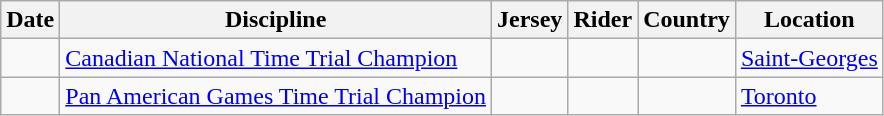<table class="wikitable">
<tr>
<th>Date</th>
<th>Discipline</th>
<th>Jersey</th>
<th>Rider</th>
<th>Country</th>
<th>Location</th>
</tr>
<tr>
<td></td>
<td><a href='#'>Canadian National Time Trial Champion</a></td>
<td></td>
<td></td>
<td></td>
<td><a href='#'>Saint-Georges</a></td>
</tr>
<tr>
<td></td>
<td><a href='#'>Pan American Games Time Trial Champion</a></td>
<td></td>
<td></td>
<td></td>
<td><a href='#'>Toronto</a></td>
</tr>
</table>
